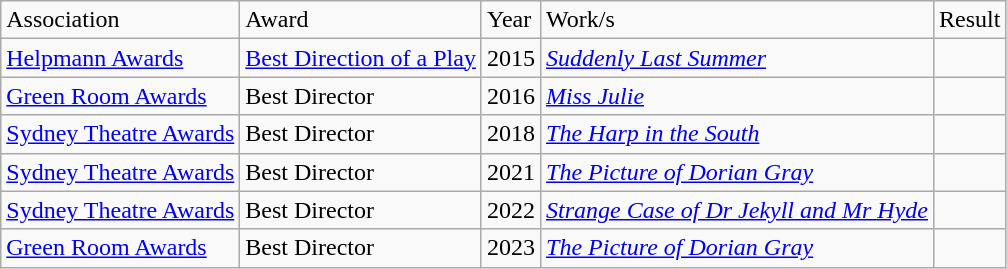<table class="wikitable">
<tr>
<td>Association</td>
<td>Award</td>
<td>Year</td>
<td>Work/s</td>
<td>Result</td>
</tr>
<tr>
<td><a href='#'>Helpmann Awards</a></td>
<td><a href='#'>Best Direction of a Play</a></td>
<td>2015</td>
<td><em><a href='#'>Suddenly Last Summer</a></em></td>
<td></td>
</tr>
<tr>
<td><a href='#'>Green Room Awards</a></td>
<td>Best Director</td>
<td>2016</td>
<td><em><a href='#'>Miss Julie</a></em></td>
<td></td>
</tr>
<tr>
<td><a href='#'>Sydney Theatre Awards</a></td>
<td>Best Director</td>
<td>2018</td>
<td><em><a href='#'>The Harp in the South</a></em></td>
<td></td>
</tr>
<tr>
<td><a href='#'>Sydney Theatre Awards</a></td>
<td>Best Director</td>
<td>2021</td>
<td><em><a href='#'>The Picture of Dorian Gray</a></em></td>
<td></td>
</tr>
<tr>
<td><a href='#'>Sydney Theatre Awards</a></td>
<td>Best Director</td>
<td>2022</td>
<td><em><a href='#'>Strange Case of Dr Jekyll and Mr Hyde</a></em></td>
<td></td>
</tr>
<tr>
<td><a href='#'>Green Room Awards</a></td>
<td>Best Director</td>
<td>2023</td>
<td><em><a href='#'>The Picture of Dorian Gray</a></em></td>
<td></td>
</tr>
</table>
